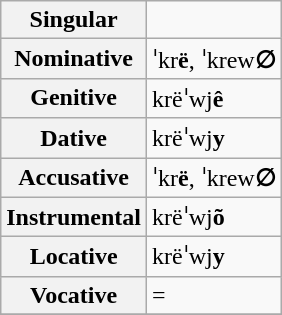<table class="wikitable">
<tr>
<th>Singular</th>
</tr>
<tr>
<th>Nominative</th>
<td>ˈkr<strong>ë</strong>, ˈkrew<strong>∅</strong></td>
</tr>
<tr>
<th>Genitive</th>
<td>krëˈwj<strong>ê</strong></td>
</tr>
<tr>
<th>Dative</th>
<td>krëˈwj<strong>y</strong></td>
</tr>
<tr>
<th>Accusative</th>
<td>ˈkr<strong>ë</strong>, ˈkrew<strong>∅</strong></td>
</tr>
<tr>
<th>Instrumental</th>
<td>krëˈwj<strong>õ</strong></td>
</tr>
<tr>
<th>Locative</th>
<td>krëˈwj<strong>y</strong></td>
</tr>
<tr>
<th>Vocative</th>
<td>= </td>
</tr>
<tr>
</tr>
</table>
